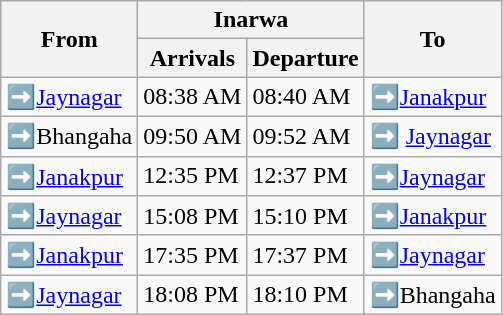<table class="wikitable">
<tr>
<th rowspan=2>From</th>
<th colspan=2>Inarwa</th>
<th rowspan=2>To</th>
</tr>
<tr>
<th>Arrivals</th>
<th>Departure</th>
</tr>
<tr>
<td>➡️<a href='#'>Jaynagar</a></td>
<td>08:38 AM</td>
<td>08:40 AM</td>
<td>➡️<a href='#'>Janakpur</a></td>
</tr>
<tr>
<td>➡️Bhangaha</td>
<td>09:50 AM</td>
<td>09:52 AM</td>
<td>➡️ <a href='#'>Jaynagar</a></td>
</tr>
<tr>
<td>➡️<a href='#'>Janakpur</a></td>
<td>12:35 PM</td>
<td>12:37 PM</td>
<td>➡️<a href='#'>Jaynagar</a></td>
</tr>
<tr>
<td>➡️<a href='#'>Jaynagar</a></td>
<td>15:08 PM</td>
<td>15:10 PM</td>
<td>➡️<a href='#'>Janakpur</a></td>
</tr>
<tr>
<td>➡️<a href='#'>Janakpur</a></td>
<td>17:35 PM</td>
<td>17:37 PM</td>
<td>➡️<a href='#'>Jaynagar</a></td>
</tr>
<tr>
<td>➡️<a href='#'>Jaynagar</a></td>
<td>18:08 PM</td>
<td>18:10 PM</td>
<td>➡️Bhangaha</td>
</tr>
</table>
